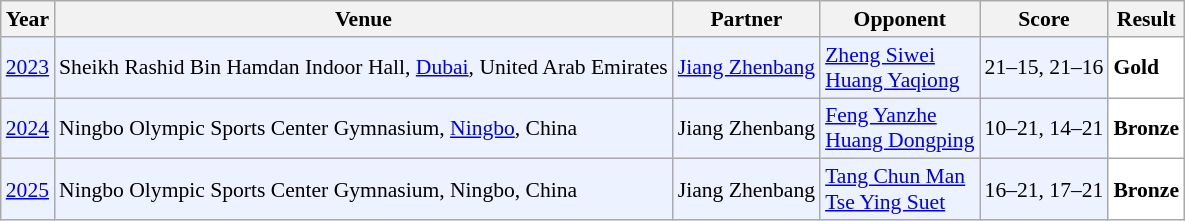<table class="sortable wikitable" style="font-size: 90%">
<tr>
<th>Year</th>
<th>Venue</th>
<th>Partner</th>
<th>Opponent</th>
<th>Score</th>
<th>Result</th>
</tr>
<tr style="background:#ECF2FF">
<td align="center"><a href='#'>2023</a></td>
<td align="left">Sheikh Rashid Bin Hamdan Indoor Hall, <a href='#'>Dubai</a>, United Arab Emirates</td>
<td align="left"> <a href='#'>Jiang Zhenbang</a></td>
<td align="left"> <a href='#'>Zheng Siwei</a><br> <a href='#'>Huang Yaqiong</a></td>
<td align="left">21–15, 21–16</td>
<td style="text-align:left; background:white"> <strong>Gold</strong></td>
</tr>
<tr style="background:#ECF2FF">
<td align="center"><a href='#'>2024</a></td>
<td align="left">Ningbo Olympic Sports Center Gymnasium, <a href='#'>Ningbo</a>, China</td>
<td align="left"> Jiang Zhenbang</td>
<td align="left"> <a href='#'>Feng Yanzhe</a><br> <a href='#'>Huang Dongping</a></td>
<td align="left">10–21, 14–21</td>
<td style="text-align:left; background:white"> <strong>Bronze</strong></td>
</tr>
<tr style="background:#ECF2FF">
<td align="center"><a href='#'>2025</a></td>
<td align="left">Ningbo Olympic Sports Center Gymnasium, Ningbo, China</td>
<td align="left"> Jiang Zhenbang</td>
<td align="left"> <a href='#'>Tang Chun Man</a><br> <a href='#'>Tse Ying Suet</a></td>
<td align="left">16–21, 17–21</td>
<td style="text-align:left; background:white"> <strong>Bronze</strong></td>
</tr>
</table>
